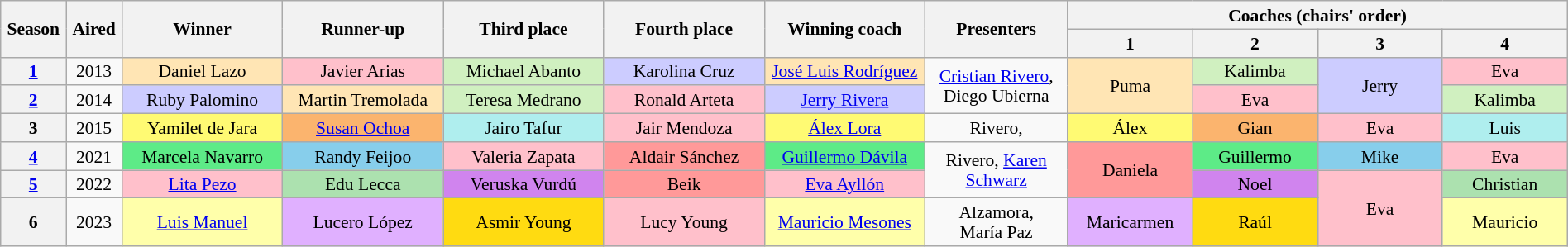<table class="wikitable" style="text-align:center; font-size:90%; line-height:16px; width:100%">
<tr>
<th rowspan="2" scope="col" width="02%">Season</th>
<th rowspan="2" scope="col" width="02%">Aired</th>
<th rowspan="2" scope="col" width="09%">Winner</th>
<th rowspan="2" scope="col" width="09%">Runner-up</th>
<th rowspan="2" scope="col" width="09%">Third place</th>
<th rowspan="2" scope="col" width="09%">Fourth place</th>
<th rowspan="2" scope="col" width="09%">Winning coach</th>
<th rowspan="2" scope="col" width="08%">Presenters</th>
<th colspan="4" scope="col" width="24%">Coaches (chairs' order)</th>
</tr>
<tr>
<th width="07%">1</th>
<th width="07%">2</th>
<th width="07%">3</th>
<th width="07%">4</th>
</tr>
<tr>
<th><a href='#'>1</a></th>
<td>2013</td>
<td style="background:#ffe5b4">Daniel Lazo</td>
<td style="background: pink">Javier Arias</td>
<td style="background:#d0f0c0">Michael Abanto</td>
<td style="background:#ccccff">Karolina Cruz</td>
<td style="background:#ffe5b4"><a href='#'>José Luis Rodríguez</a></td>
<td rowspan="2"><a href='#'>Cristian Rivero</a>,<br>Diego Ubierna</td>
<td style="background:#ffe5b4" rowspan="2">Puma</td>
<td style="background:#d0f0c0">Kalimba</td>
<td style="background:#ccccff" rowspan="2">Jerry</td>
<td style="background: pink">Eva</td>
</tr>
<tr>
<th><a href='#'>2</a></th>
<td>2014</td>
<td style="background:#ccccff">Ruby Palomino</td>
<td style="background:#ffe5b4">Martin Tremolada</td>
<td style="background:#d0f0c0">Teresa Medrano</td>
<td style="background: pink">Ronald Arteta</td>
<td style="background:#ccccff"><a href='#'>Jerry Rivera</a></td>
<td style="background: pink">Eva</td>
<td style="background:#d0f0c0">Kalimba</td>
</tr>
<tr>
<th>3</th>
<td>2015</td>
<td style="background:#fffa73">Yamilet de Jara</td>
<td style="background:#fbb46e"><a href='#'>Susan Ochoa</a></td>
<td style="background:#afeeee">Jairo Tafur</td>
<td style="background: pink">Jair Mendoza</td>
<td style="background:#fffa73"><a href='#'>Álex Lora</a></td>
<td>Rivero, </td>
<td style="background:#fffa73">Álex</td>
<td style="background:#fbb46e">Gian</td>
<td style="background: pink">Eva</td>
<td style="background:#afeeee">Luis</td>
</tr>
<tr>
<th><a href='#'>4</a></th>
<td>2021</td>
<td style="background:#5deb87">Marcela Navarro</td>
<td style="background:#87ceeb">Randy Feijoo</td>
<td style="background: pink">Valeria Zapata</td>
<td style="background:#ff9999">Aldair Sánchez</td>
<td style="background:#5deb87"><a href='#'>Guillermo Dávila</a></td>
<td rowspan="2">Rivero, <a href='#'>Karen Schwarz</a></td>
<td style="background:#ff9999" rowspan="2">Daniela</td>
<td style="background:#5deb87">Guillermo</td>
<td style="background:#87ceeb">Mike</td>
<td style="background: pink">Eva</td>
</tr>
<tr>
<th><a href='#'>5</a></th>
<td>2022</td>
<td style="background: pink"><a href='#'>Lita Pezo</a></td>
<td style="background:#ace1af">Edu Lecca</td>
<td style="background:#d084ee">Veruska Vurdú</td>
<td style="background:#ff9999">Beik</td>
<td style="background: pink"><a href='#'>Eva Ayllón</a></td>
<td style="background:#d084ee">Noel</td>
<td style="background: pink" rowspan="2">Eva</td>
<td style="background:#ace1af">Christian</td>
</tr>
<tr>
<th>6</th>
<td>2023</td>
<td style="background:#ffffaa"><a href='#'>Luis Manuel</a></td>
<td style="background:#E0B0FF">Lucero López</td>
<td style="background:#ffdb11">Asmir Young</td>
<td style="background: pink">Lucy Young</td>
<td style="background:#ffffaa"><a href='#'>Mauricio Mesones</a></td>
<td>Alzamora,<br>María Paz</td>
<td style="background:#E0B0FF">Maricarmen</td>
<td style="background:#ffdb11">Raúl</td>
<td style="background:#ffffaa">Mauricio</td>
</tr>
</table>
